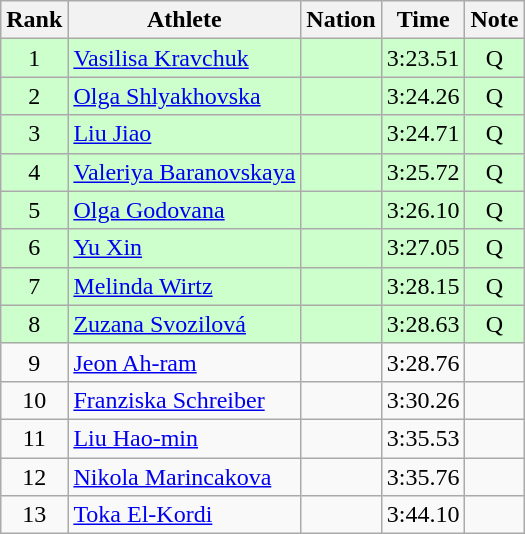<table class="wikitable sortable" style="text-align:center">
<tr>
<th>Rank</th>
<th>Athlete</th>
<th>Nation</th>
<th>Time</th>
<th>Note</th>
</tr>
<tr bgcolor=ccffcc>
<td>1</td>
<td align=left><a href='#'>Vasilisa Kravchuk</a></td>
<td align=left></td>
<td>3:23.51</td>
<td>Q</td>
</tr>
<tr bgcolor=ccffcc>
<td>2</td>
<td align=left><a href='#'>Olga Shlyakhovska</a></td>
<td align=left></td>
<td>3:24.26</td>
<td>Q</td>
</tr>
<tr bgcolor=ccffcc>
<td>3</td>
<td align=left><a href='#'>Liu Jiao</a></td>
<td align=left></td>
<td>3:24.71</td>
<td>Q</td>
</tr>
<tr bgcolor=ccffcc>
<td>4</td>
<td align=left><a href='#'>Valeriya Baranovskaya</a></td>
<td align=left></td>
<td>3:25.72</td>
<td>Q</td>
</tr>
<tr bgcolor=ccffcc>
<td>5</td>
<td align=left><a href='#'>Olga Godovana</a></td>
<td align=left></td>
<td>3:26.10</td>
<td>Q</td>
</tr>
<tr bgcolor=ccffcc>
<td>6</td>
<td align=left><a href='#'>Yu Xin</a></td>
<td align=left></td>
<td>3:27.05</td>
<td>Q</td>
</tr>
<tr bgcolor=ccffcc>
<td>7</td>
<td align=left><a href='#'>Melinda Wirtz</a></td>
<td align=left></td>
<td>3:28.15</td>
<td>Q</td>
</tr>
<tr bgcolor=ccffcc>
<td>8</td>
<td align=left><a href='#'>Zuzana Svozilová</a></td>
<td align=left></td>
<td>3:28.63</td>
<td>Q</td>
</tr>
<tr>
<td>9</td>
<td align=left><a href='#'>Jeon Ah-ram</a></td>
<td align=left></td>
<td>3:28.76</td>
<td></td>
</tr>
<tr>
<td>10</td>
<td align=left><a href='#'>Franziska Schreiber</a></td>
<td align=left></td>
<td>3:30.26</td>
<td></td>
</tr>
<tr>
<td>11</td>
<td align=left><a href='#'>Liu Hao-min</a></td>
<td align=left></td>
<td>3:35.53</td>
<td></td>
</tr>
<tr>
<td>12</td>
<td align=left><a href='#'>Nikola Marincakova</a></td>
<td align=left></td>
<td>3:35.76</td>
<td></td>
</tr>
<tr>
<td>13</td>
<td align=left><a href='#'>Toka El-Kordi</a></td>
<td align=left></td>
<td>3:44.10</td>
<td></td>
</tr>
</table>
